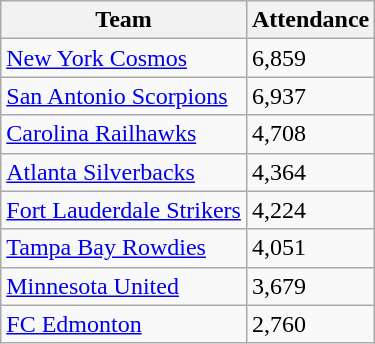<table class="wikitable sortable">
<tr>
<th>Team</th>
<th>Attendance</th>
</tr>
<tr>
<td><a href='#'>New York Cosmos</a></td>
<td>6,859</td>
</tr>
<tr>
<td><a href='#'>San Antonio Scorpions</a></td>
<td>6,937</td>
</tr>
<tr>
<td><a href='#'>Carolina Railhawks</a></td>
<td>4,708</td>
</tr>
<tr>
<td><a href='#'>Atlanta Silverbacks</a></td>
<td>4,364</td>
</tr>
<tr>
<td><a href='#'>Fort Lauderdale Strikers</a></td>
<td>4,224</td>
</tr>
<tr>
<td><a href='#'>Tampa Bay Rowdies</a></td>
<td>4,051</td>
</tr>
<tr>
<td><a href='#'>Minnesota United</a></td>
<td>3,679</td>
</tr>
<tr>
<td><a href='#'>FC Edmonton</a></td>
<td>2,760</td>
</tr>
</table>
